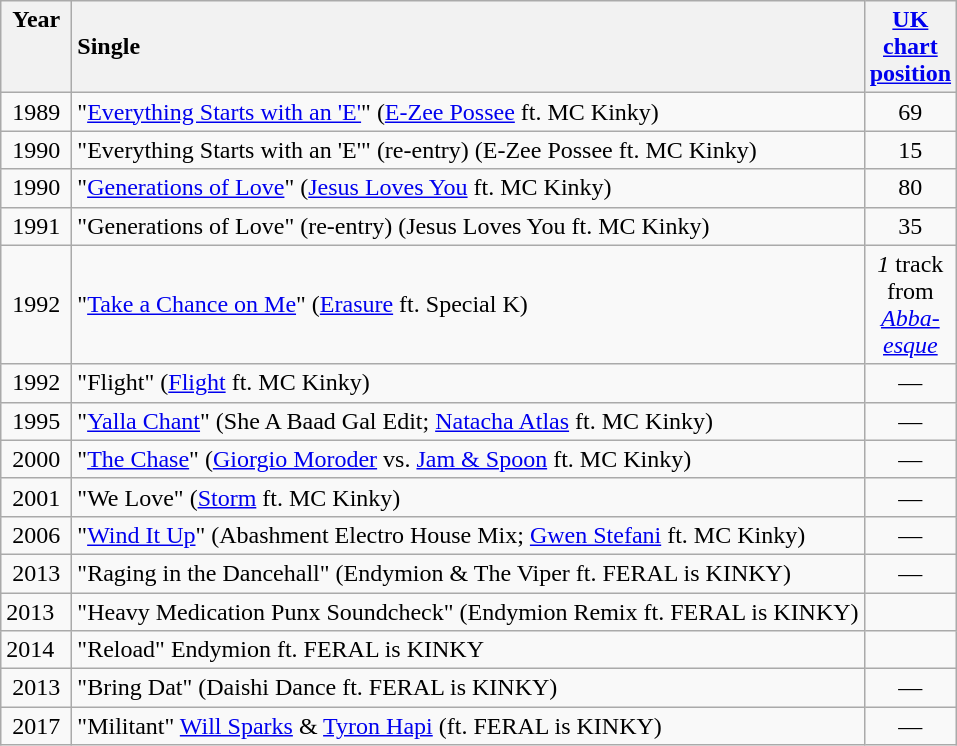<table class="wikitable">
<tr>
<th style="vertical-align:top; text-align:center; width:40px;">Year</th>
<th style="text-align:left;">Single</th>
<th style="vertical-align:top; text-align:center; width:40px;"><a href='#'>UK chart position</a></th>
</tr>
<tr style="vertical-align:top;">
<td style="text-align:center; ">1989</td>
<td style="text-align:left; ">"<a href='#'>Everything Starts with an 'E'</a>" (<a href='#'>E-Zee Possee</a> ft. MC Kinky)</td>
<td style="text-align:center; ">69</td>
</tr>
<tr style="vertical-align:top;">
<td style="text-align:center; ">1990</td>
<td style="text-align:left; ">"Everything Starts with an 'E'" (re-entry) (E-Zee Possee ft. MC Kinky)</td>
<td style="text-align:center; ">15</td>
</tr>
<tr style="vertical-align:top;">
<td style="text-align:center; ">1990</td>
<td style="text-align:left; ">"<a href='#'>Generations of Love</a>" (<a href='#'>Jesus Loves You</a> ft. MC Kinky)</td>
<td style="text-align:center; ">80</td>
</tr>
<tr style="vertical-align:top;">
<td style="text-align:center; ">1991</td>
<td style="text-align:left; ">"Generations of Love" (re-entry) (Jesus Loves You ft. MC Kinky)</td>
<td style="text-align:center; ">35</td>
</tr>
<tr>
<td style="text-align:center;">1992</td>
<td style="text-align:left;">"<a href='#'>Take a Chance on Me</a>" (<a href='#'>Erasure</a> ft. Special K)</td>
<td style="text-align:center;"><em>1</em> track from <em><a href='#'>Abba-esque</a></em></td>
</tr>
<tr>
<td style="text-align:center;">1992</td>
<td style="text-align:left;">"Flight" (<a href='#'>Flight</a> ft. MC Kinky)</td>
<td style="text-align:center;">—</td>
</tr>
<tr style="vertical-align:top;">
<td style="text-align:center; ">1995</td>
<td style="text-align:left; ">"<a href='#'>Yalla Chant</a>" (She A Baad Gal Edit; <a href='#'>Natacha Atlas</a> ft. MC Kinky)</td>
<td style="text-align:center; ">—</td>
</tr>
<tr>
<td style="text-align:center;">2000</td>
<td style="text-align:left;">"<a href='#'>The Chase</a>" (<a href='#'>Giorgio Moroder</a> vs. <a href='#'>Jam & Spoon</a> ft. MC Kinky)</td>
<td style="text-align:center;">—</td>
</tr>
<tr>
<td style="text-align:center;">2001</td>
<td style="text-align:left;">"We Love" (<a href='#'>Storm</a> ft. MC Kinky)</td>
<td style="text-align:center;">—</td>
</tr>
<tr>
<td style="text-align:center;">2006</td>
<td style="text-align:left;">"<a href='#'>Wind It Up</a>" (Abashment Electro House Mix; <a href='#'>Gwen Stefani</a> ft. MC Kinky)</td>
<td style="text-align:center;">—</td>
</tr>
<tr>
<td style="text-align:center;">2013</td>
<td style="text-align:left;">"Raging in the Dancehall" (Endymion & The Viper ft. FERAL is KINKY)</td>
<td style="text-align:center;">—</td>
</tr>
<tr>
<td>2013</td>
<td>"Heavy Medication Punx Soundcheck" (Endymion Remix ft. FERAL is KINKY)</td>
<td></td>
</tr>
<tr>
<td>2014</td>
<td>"Reload" Endymion ft. FERAL is KINKY</td>
<td></td>
</tr>
<tr>
<td style="text-align:center;">2013</td>
<td style="text-align:left;">"Bring Dat" (Daishi Dance ft. FERAL is KINKY)</td>
<td style="text-align:center;">—</td>
</tr>
<tr>
<td style="text-align:center;">2017</td>
<td style="text-align:left;">"Militant" <a href='#'>Will Sparks</a> & <a href='#'>Tyron Hapi</a> (ft. FERAL is KINKY)</td>
<td style="text-align:center;">—</td>
</tr>
</table>
